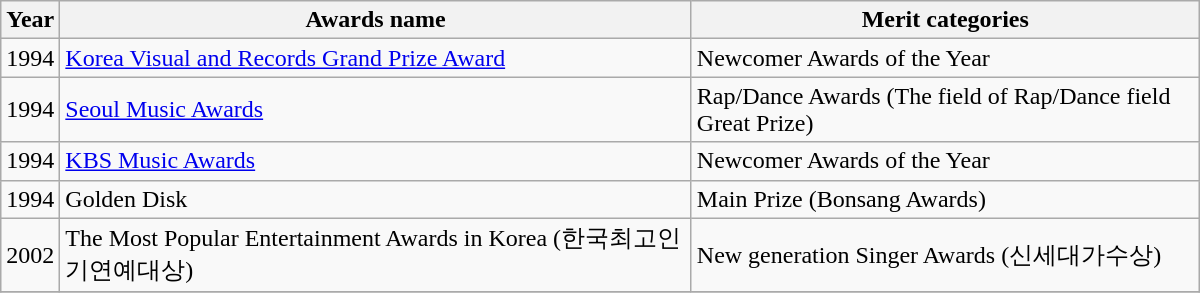<table class="wikitable" style="width:800px">
<tr>
<th width=10>Year</th>
<th>Awards name</th>
<th>Merit categories</th>
</tr>
<tr>
<td>1994</td>
<td><a href='#'>Korea Visual and Records Grand Prize Award</a></td>
<td>Newcomer Awards of the Year</td>
</tr>
<tr>
<td>1994</td>
<td><a href='#'>Seoul Music Awards</a></td>
<td>Rap/Dance Awards (The field of Rap/Dance field Great Prize)</td>
</tr>
<tr>
<td>1994</td>
<td><a href='#'>KBS Music Awards</a></td>
<td>Newcomer Awards of the Year</td>
</tr>
<tr>
<td>1994</td>
<td>Golden Disk</td>
<td>Main Prize (Bonsang Awards)</td>
</tr>
<tr>
<td>2002</td>
<td>The Most Popular Entertainment Awards in Korea (한국최고인기연예대상)</td>
<td>New generation Singer Awards (신세대가수상)</td>
</tr>
<tr>
</tr>
</table>
